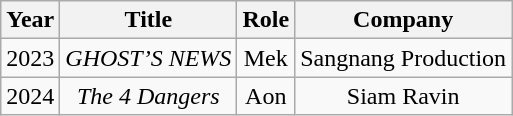<table class="wikitable" style = "text-align:center">
<tr>
<th>Year</th>
<th>Title</th>
<th>Role</th>
<th>Company</th>
</tr>
<tr>
<td>2023</td>
<td><em>GHOST’S NEWS</em></td>
<td>Mek</td>
<td>Sangnang Production</td>
</tr>
<tr>
<td>2024</td>
<td><em>The 4 Dangers</em></td>
<td>Aon</td>
<td>Siam Ravin</td>
</tr>
</table>
